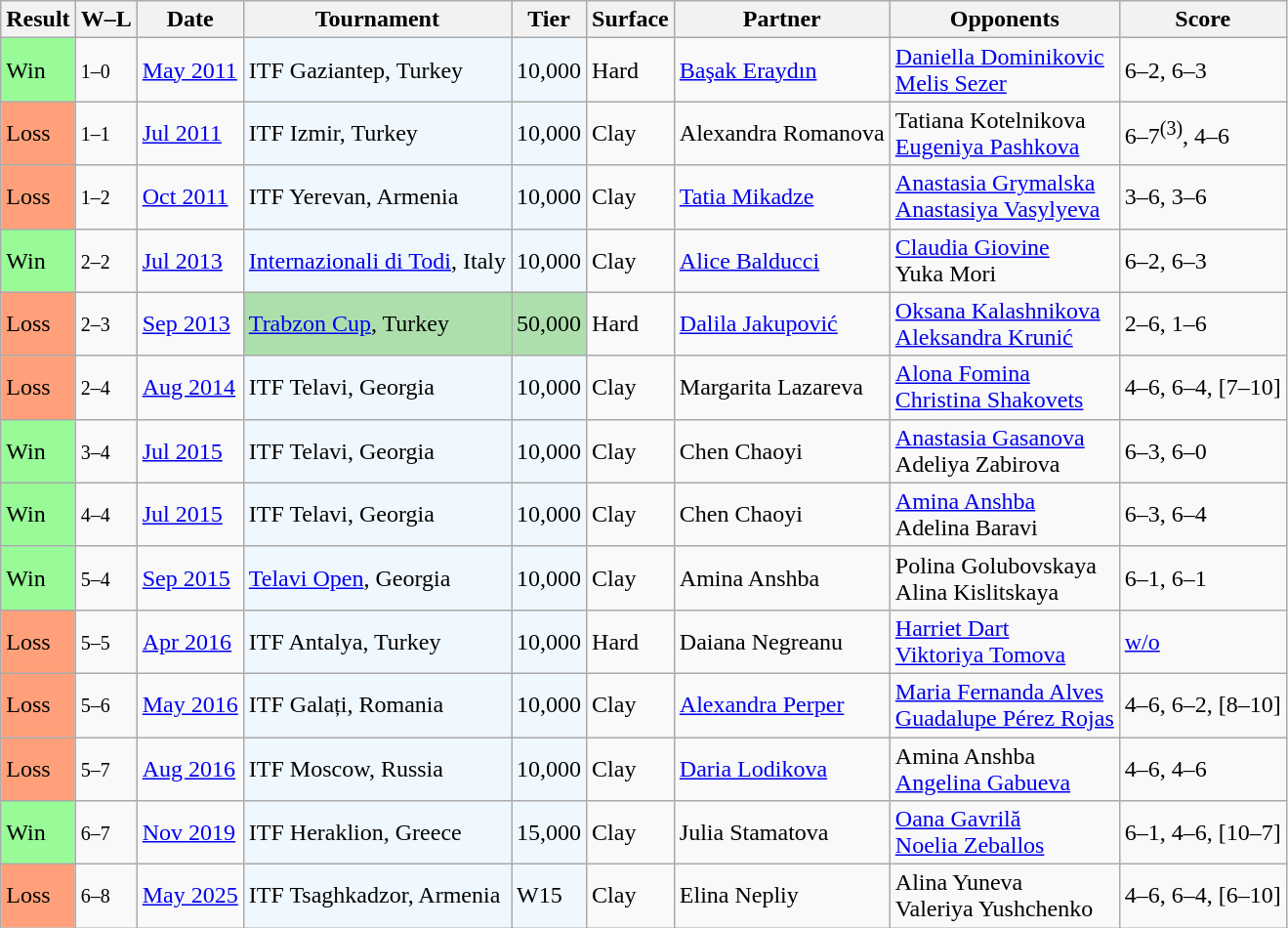<table class="sortable wikitable">
<tr>
<th>Result</th>
<th class="unsortable">W–L</th>
<th>Date</th>
<th>Tournament</th>
<th>Tier</th>
<th>Surface</th>
<th>Partner</th>
<th>Opponents</th>
<th class="unsortable">Score</th>
</tr>
<tr>
<td style="background:#98fb98;">Win</td>
<td><small>1–0</small></td>
<td><a href='#'>May 2011</a></td>
<td bgcolor=f0f8ff>ITF Gaziantep, Turkey</td>
<td bgcolor=f0f8ff>10,000</td>
<td>Hard</td>
<td> <a href='#'>Başak Eraydın</a></td>
<td> <a href='#'>Daniella Dominikovic</a> <br>  <a href='#'>Melis Sezer</a></td>
<td>6–2, 6–3</td>
</tr>
<tr>
<td style="background:#ffa07a;">Loss</td>
<td><small>1–1</small></td>
<td><a href='#'>Jul 2011</a></td>
<td bgcolor=f0f8ff>ITF Izmir, Turkey</td>
<td bgcolor=f0f8ff>10,000</td>
<td>Clay</td>
<td> Alexandra Romanova</td>
<td> Tatiana Kotelnikova <br>  <a href='#'>Eugeniya Pashkova</a></td>
<td>6–7<sup>(3)</sup>, 4–6</td>
</tr>
<tr>
<td style="background:#ffa07a;">Loss</td>
<td><small>1–2</small></td>
<td><a href='#'>Oct 2011</a></td>
<td bgcolor=f0f8ff>ITF Yerevan, Armenia</td>
<td bgcolor=f0f8ff>10,000</td>
<td>Clay</td>
<td> <a href='#'>Tatia Mikadze</a></td>
<td> <a href='#'>Anastasia Grymalska</a> <br>  <a href='#'>Anastasiya Vasylyeva</a></td>
<td>3–6, 3–6</td>
</tr>
<tr>
<td style="background:#98fb98;">Win</td>
<td><small>2–2</small></td>
<td><a href='#'>Jul 2013</a></td>
<td bgcolor=f0f8ff><a href='#'>Internazionali di Todi</a>, Italy</td>
<td bgcolor=f0f8ff>10,000</td>
<td>Clay</td>
<td> <a href='#'>Alice Balducci</a></td>
<td> <a href='#'>Claudia Giovine</a> <br>  Yuka Mori</td>
<td>6–2, 6–3</td>
</tr>
<tr>
<td style="background:#ffa07a;">Loss</td>
<td><small>2–3</small></td>
<td><a href='#'>Sep 2013</a></td>
<td bgcolor=addfad><a href='#'>Trabzon Cup</a>, Turkey</td>
<td bgcolor=addfad>50,000</td>
<td>Hard</td>
<td> <a href='#'>Dalila Jakupović</a></td>
<td> <a href='#'>Oksana Kalashnikova</a> <br>  <a href='#'>Aleksandra Krunić</a></td>
<td>2–6, 1–6</td>
</tr>
<tr>
<td style="background:#ffa07a;">Loss</td>
<td><small>2–4</small></td>
<td><a href='#'>Aug 2014</a></td>
<td bgcolor=f0f8ff>ITF Telavi, Georgia</td>
<td bgcolor=f0f8ff>10,000</td>
<td>Clay</td>
<td> Margarita Lazareva</td>
<td> <a href='#'>Alona Fomina</a> <br>  <a href='#'>Christina Shakovets</a></td>
<td>4–6, 6–4, [7–10]</td>
</tr>
<tr>
<td style="background:#98fb98;">Win</td>
<td><small>3–4</small></td>
<td><a href='#'>Jul 2015</a></td>
<td bgcolor=f0f8ff>ITF Telavi, Georgia</td>
<td bgcolor=f0f8ff>10,000</td>
<td>Clay</td>
<td> Chen Chaoyi</td>
<td> <a href='#'>Anastasia Gasanova</a> <br>  Adeliya Zabirova</td>
<td>6–3, 6–0</td>
</tr>
<tr>
<td style="background:#98fb98;">Win</td>
<td><small>4–4</small></td>
<td><a href='#'>Jul 2015</a></td>
<td bgcolor=f0f8ff>ITF Telavi, Georgia</td>
<td bgcolor=f0f8ff>10,000</td>
<td>Clay</td>
<td> Chen Chaoyi</td>
<td> <a href='#'>Amina Anshba</a> <br>  Adelina Baravi</td>
<td>6–3, 6–4</td>
</tr>
<tr>
<td style="background:#98fb98;">Win</td>
<td><small>5–4</small></td>
<td><a href='#'>Sep 2015</a></td>
<td bgcolor=f0f8ff><a href='#'>Telavi Open</a>, Georgia</td>
<td bgcolor=f0f8ff>10,000</td>
<td>Clay</td>
<td> Amina Anshba</td>
<td> Polina Golubovskaya <br>  Alina Kislitskaya</td>
<td>6–1, 6–1</td>
</tr>
<tr>
<td style="background:#ffa07a;">Loss</td>
<td><small>5–5</small></td>
<td><a href='#'>Apr 2016</a></td>
<td bgcolor=f0f8ff>ITF Antalya, Turkey</td>
<td bgcolor=f0f8ff>10,000</td>
<td>Hard</td>
<td> Daiana Negreanu</td>
<td> <a href='#'>Harriet Dart</a> <br>  <a href='#'>Viktoriya Tomova</a></td>
<td><a href='#'>w/o</a></td>
</tr>
<tr>
<td style="background:#ffa07a;">Loss</td>
<td><small>5–6</small></td>
<td><a href='#'>May 2016</a></td>
<td bgcolor=f0f8ff>ITF Galați, Romania</td>
<td bgcolor=f0f8ff>10,000</td>
<td>Clay</td>
<td> <a href='#'>Alexandra Perper</a></td>
<td> <a href='#'>Maria Fernanda Alves</a> <br>  <a href='#'>Guadalupe Pérez Rojas</a></td>
<td>4–6, 6–2, [8–10]</td>
</tr>
<tr>
<td style="background:#ffa07a;">Loss</td>
<td><small>5–7</small></td>
<td><a href='#'>Aug 2016</a></td>
<td bgcolor=f0f8ff>ITF Moscow, Russia</td>
<td bgcolor=f0f8ff>10,000</td>
<td>Clay</td>
<td> <a href='#'>Daria Lodikova</a></td>
<td> Amina Anshba <br>  <a href='#'>Angelina Gabueva</a></td>
<td>4–6, 4–6</td>
</tr>
<tr>
<td style="background:#98FB98;">Win</td>
<td><small>6–7</small></td>
<td><a href='#'>Nov 2019</a></td>
<td bgcolor=f0f8ff>ITF Heraklion, Greece</td>
<td bgcolor=f0f8ff>15,000</td>
<td>Clay</td>
<td> Julia Stamatova</td>
<td> <a href='#'>Oana Gavrilă</a> <br>  <a href='#'>Noelia Zeballos</a></td>
<td>6–1, 4–6, [10–7]</td>
</tr>
<tr>
<td style="background:#ffa07a;">Loss</td>
<td><small>6–8</small></td>
<td><a href='#'>May 2025</a></td>
<td bgcolor=f0f8ff>ITF Tsaghkadzor, Armenia</td>
<td bgcolor=f0f8ff>W15</td>
<td>Clay</td>
<td> Elina Nepliy</td>
<td> Alina Yuneva <br>  Valeriya Yushchenko</td>
<td>4–6, 6–4, [6–10]</td>
</tr>
</table>
